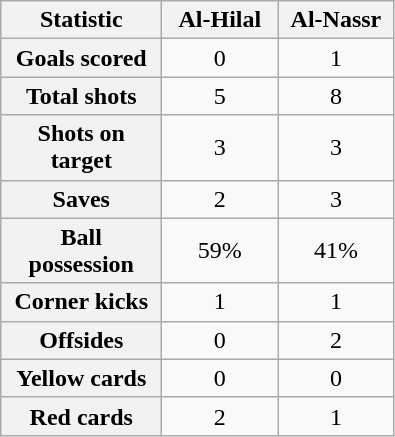<table class="wikitable plainrowheaders" style="text-align:center">
<tr>
<th scope=col width=100>Statistic</th>
<th scope=col width=70>Al-Hilal</th>
<th scope=col width=70>Al-Nassr</th>
</tr>
<tr>
<th scope=row>Goals scored</th>
<td>0</td>
<td>1</td>
</tr>
<tr>
<th scope=row>Total shots</th>
<td>5</td>
<td>8</td>
</tr>
<tr>
<th scope=row>Shots on target</th>
<td>3</td>
<td>3</td>
</tr>
<tr>
<th scope=row>Saves</th>
<td>2</td>
<td>3</td>
</tr>
<tr>
<th scope=row>Ball possession</th>
<td>59%</td>
<td>41%</td>
</tr>
<tr>
<th scope=row>Corner kicks</th>
<td>1</td>
<td>1</td>
</tr>
<tr>
<th scope=row>Offsides</th>
<td>0</td>
<td>2</td>
</tr>
<tr>
<th scope=row>Yellow cards</th>
<td>0</td>
<td>0</td>
</tr>
<tr>
<th scope=row>Red cards</th>
<td>2</td>
<td>1</td>
</tr>
</table>
